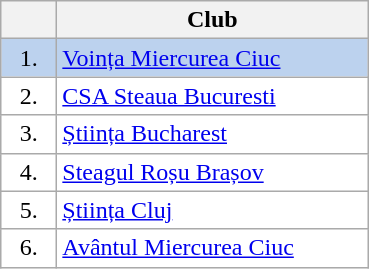<table class="wikitable">
<tr>
<th width="30"></th>
<th width="200">Club</th>
</tr>
<tr bgcolor="#BCD2EE" align="center">
<td>1.</td>
<td align="left"><a href='#'>Voința Miercurea Ciuc</a></td>
</tr>
<tr bgcolor="#FFFFFF" align="center">
<td>2.</td>
<td align="left"><a href='#'>CSA Steaua Bucuresti</a></td>
</tr>
<tr bgcolor="#FFFFFF" align="center">
<td>3.</td>
<td align="left"><a href='#'>Știința Bucharest</a></td>
</tr>
<tr bgcolor="#FFFFFF" align="center">
<td>4.</td>
<td align="left"><a href='#'>Steagul Roșu Brașov</a></td>
</tr>
<tr bgcolor="#FFFFFF" align="center">
<td>5.</td>
<td align="left"><a href='#'>Știința Cluj</a></td>
</tr>
<tr bgcolor="#FFFFFF" align="center">
<td>6.</td>
<td align="left"><a href='#'>Avântul Miercurea Ciuc</a></td>
</tr>
</table>
